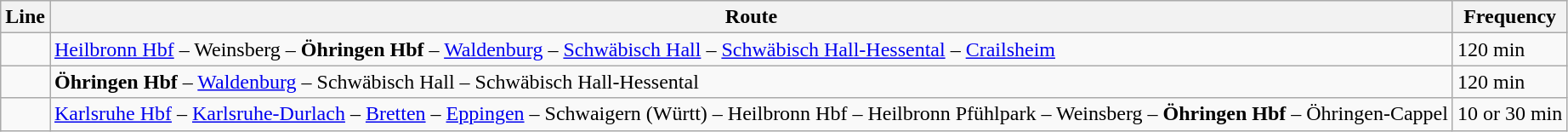<table class="wikitable">
<tr class="hintergrundfarbe6">
<th>Line</th>
<th>Route</th>
<th>Frequency</th>
</tr>
<tr>
<td></td>
<td><a href='#'>Heilbronn Hbf</a> – Weinsberg – <strong>Öhringen Hbf</strong> – <a href='#'>Waldenburg</a> – <a href='#'>Schwäbisch Hall</a> – <a href='#'>Schwäbisch Hall-Hessental</a> – <a href='#'>Crailsheim</a></td>
<td>120 min</td>
</tr>
<tr>
<td></td>
<td><strong>Öhringen Hbf</strong> – <a href='#'>Waldenburg</a> – Schwäbisch Hall – Schwäbisch Hall-Hessental</td>
<td>120 min</td>
</tr>
<tr>
<td></td>
<td><a href='#'>Karlsruhe Hbf</a> – <a href='#'>Karlsruhe-Durlach</a> – <a href='#'>Bretten</a> – <a href='#'>Eppingen</a> – Schwaigern (Württ) – Heilbronn Hbf – Heilbronn Pfühlpark – Weinsberg – <strong>Öhringen Hbf</strong> – Öhringen-Cappel</td>
<td>10 or 30 min</td>
</tr>
</table>
